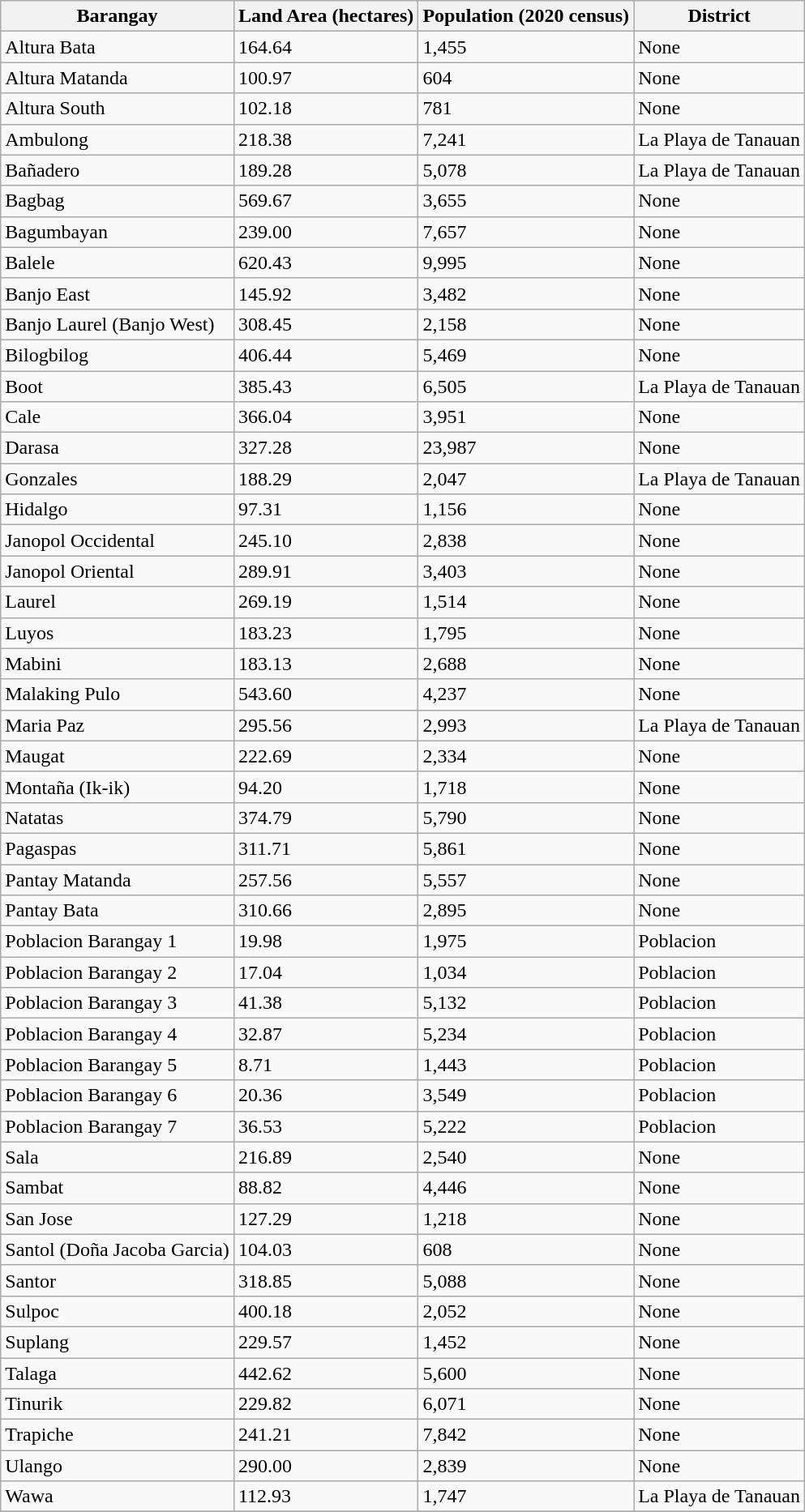<table class=wikitable>
<tr>
<th>Barangay</th>
<th>Land Area (hectares)</th>
<th>Population (2020 census)</th>
<th>District</th>
</tr>
<tr>
<td>Altura Bata</td>
<td>164.64</td>
<td>1,455</td>
<td>None</td>
</tr>
<tr>
<td>Altura Matanda</td>
<td>100.97</td>
<td>604</td>
<td>None</td>
</tr>
<tr>
<td>Altura South</td>
<td>102.18</td>
<td>781</td>
<td>None</td>
</tr>
<tr>
<td>Ambulong</td>
<td>218.38</td>
<td>7,241</td>
<td>La Playa de Tanauan</td>
</tr>
<tr>
<td>Bañadero</td>
<td>189.28</td>
<td>5,078</td>
<td>La Playa de Tanauan</td>
</tr>
<tr>
<td>Bagbag</td>
<td>569.67</td>
<td>3,655</td>
<td>None</td>
</tr>
<tr>
<td>Bagumbayan</td>
<td>239.00</td>
<td>7,657</td>
<td>None</td>
</tr>
<tr>
<td>Balele</td>
<td>620.43</td>
<td>9,995</td>
<td>None</td>
</tr>
<tr>
<td>Banjo East</td>
<td>145.92</td>
<td>3,482</td>
<td>None</td>
</tr>
<tr>
<td>Banjo Laurel (Banjo West)</td>
<td>308.45</td>
<td>2,158</td>
<td>None</td>
</tr>
<tr>
<td>Bilogbilog</td>
<td>406.44</td>
<td>5,469</td>
<td>None</td>
</tr>
<tr>
<td>Boot</td>
<td>385.43</td>
<td>6,505</td>
<td>La Playa de Tanauan</td>
</tr>
<tr>
<td>Cale</td>
<td>366.04</td>
<td>3,951</td>
<td>None</td>
</tr>
<tr>
<td>Darasa</td>
<td>327.28</td>
<td>23,987</td>
<td>None</td>
</tr>
<tr>
<td>Gonzales</td>
<td>188.29</td>
<td>2,047</td>
<td>La Playa de Tanauan</td>
</tr>
<tr>
<td>Hidalgo</td>
<td>97.31</td>
<td>1,156</td>
<td>None</td>
</tr>
<tr>
<td>Janopol Occidental</td>
<td>245.10</td>
<td>2,838</td>
<td>None</td>
</tr>
<tr>
<td>Janopol Oriental</td>
<td>289.91</td>
<td>3,403</td>
<td>None</td>
</tr>
<tr>
<td>Laurel</td>
<td>269.19</td>
<td>1,514</td>
<td>None</td>
</tr>
<tr>
<td>Luyos</td>
<td>183.23</td>
<td>1,795</td>
<td>None</td>
</tr>
<tr>
<td>Mabini</td>
<td>183.13</td>
<td>2,688</td>
<td>None</td>
</tr>
<tr>
<td>Malaking Pulo</td>
<td>543.60</td>
<td>4,237</td>
<td>None</td>
</tr>
<tr>
<td>Maria Paz</td>
<td>295.56</td>
<td>2,993</td>
<td>La Playa de Tanauan</td>
</tr>
<tr>
<td>Maugat</td>
<td>222.69</td>
<td>2,334</td>
<td>None</td>
</tr>
<tr>
<td>Montaña (Ik-ik)</td>
<td>94.20</td>
<td>1,718</td>
<td>None</td>
</tr>
<tr>
<td>Natatas</td>
<td>374.79</td>
<td>5,790</td>
<td>None</td>
</tr>
<tr>
<td>Pagaspas</td>
<td>311.71</td>
<td>5,861</td>
<td>None</td>
</tr>
<tr>
<td>Pantay Matanda</td>
<td>257.56</td>
<td>5,557</td>
<td>None</td>
</tr>
<tr>
<td>Pantay Bata</td>
<td>310.66</td>
<td>2,895</td>
<td>None</td>
</tr>
<tr>
<td>Poblacion Barangay 1</td>
<td>19.98</td>
<td>1,975</td>
<td>Poblacion</td>
</tr>
<tr>
<td>Poblacion Barangay 2</td>
<td>17.04</td>
<td>1,034</td>
<td>Poblacion</td>
</tr>
<tr>
<td>Poblacion Barangay 3</td>
<td>41.38</td>
<td>5,132</td>
<td>Poblacion</td>
</tr>
<tr>
<td>Poblacion Barangay 4</td>
<td>32.87</td>
<td>5,234</td>
<td>Poblacion</td>
</tr>
<tr>
<td>Poblacion Barangay 5</td>
<td>8.71</td>
<td>1,443</td>
<td>Poblacion</td>
</tr>
<tr>
<td>Poblacion Barangay 6</td>
<td>20.36</td>
<td>3,549</td>
<td>Poblacion</td>
</tr>
<tr>
<td>Poblacion Barangay 7</td>
<td>36.53</td>
<td>5,222</td>
<td>Poblacion</td>
</tr>
<tr>
<td>Sala</td>
<td>216.89</td>
<td>2,540</td>
<td>None</td>
</tr>
<tr>
<td>Sambat</td>
<td>88.82</td>
<td>4,446</td>
<td>None</td>
</tr>
<tr>
<td>San Jose</td>
<td>127.29</td>
<td>1,218</td>
<td>None</td>
</tr>
<tr>
<td>Santol (Doña Jacoba Garcia)</td>
<td>104.03</td>
<td>608</td>
<td>None</td>
</tr>
<tr>
<td>Santor</td>
<td>318.85</td>
<td>5,088</td>
<td>None</td>
</tr>
<tr>
<td>Sulpoc</td>
<td>400.18</td>
<td>2,052</td>
<td>None</td>
</tr>
<tr>
<td>Suplang</td>
<td>229.57</td>
<td>1,452</td>
<td>None</td>
</tr>
<tr>
<td>Talaga</td>
<td>442.62</td>
<td>5,600</td>
<td>None</td>
</tr>
<tr>
<td>Tinurik</td>
<td>229.82</td>
<td>6,071</td>
<td>None</td>
</tr>
<tr>
<td>Trapiche</td>
<td>241.21</td>
<td>7,842</td>
<td>None</td>
</tr>
<tr>
<td>Ulango</td>
<td>290.00</td>
<td>2,839</td>
<td>None</td>
</tr>
<tr>
<td>Wawa</td>
<td>112.93</td>
<td>1,747</td>
<td>La Playa de Tanauan</td>
</tr>
<tr>
</tr>
</table>
